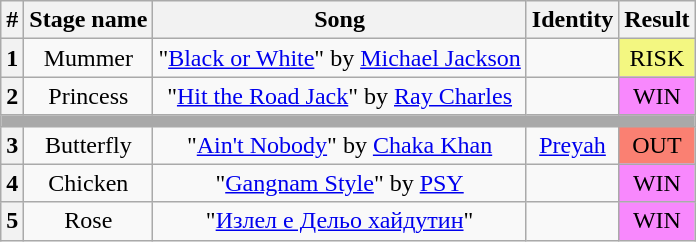<table class="wikitable" style="text-align: center;">
<tr>
<th>#</th>
<th>Stage name</th>
<th>Song</th>
<th>Identity</th>
<th>Result</th>
</tr>
<tr>
<th>1</th>
<td>Mummer</td>
<td>"<a href='#'>Black or White</a>" by <a href='#'>Michael Jackson</a></td>
<td></td>
<td bgcolor="#F3F781">RISK</td>
</tr>
<tr>
<th>2</th>
<td>Princess</td>
<td>"<a href='#'>Hit the Road Jack</a>" by <a href='#'>Ray Charles</a></td>
<td></td>
<td bgcolor="#F888FD">WIN</td>
</tr>
<tr>
<td colspan="5" style="background:darkgray"></td>
</tr>
<tr>
<th>3</th>
<td>Butterfly</td>
<td>"<a href='#'>Ain't Nobody</a>" by <a href='#'>Chaka Khan</a></td>
<td><a href='#'>Preyah</a></td>
<td bgcolor=salmon>OUT</td>
</tr>
<tr>
<th>4</th>
<td>Chicken</td>
<td>"<a href='#'>Gangnam Style</a>" by <a href='#'>PSY</a></td>
<td></td>
<td bgcolor="#F888FD">WIN</td>
</tr>
<tr>
<th>5</th>
<td>Rose</td>
<td>"<a href='#'>Излел е Дельо хайдутин</a>"</td>
<td></td>
<td bgcolor="#F888FD">WIN</td>
</tr>
</table>
